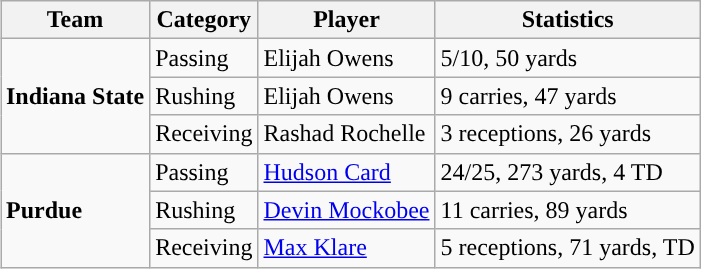<table class="wikitable" style="float: right;">
<tr>
<th>Team</th>
<th>Category</th>
<th>Player</th>
<th>Statistics</th>
</tr>
<tr>
<td rowspan=3><strong>Indiana State</strong></td>
<td>Passing</td>
<td>Elijah Owens</td>
<td>5/10, 50 yards</td>
</tr>
<tr>
<td>Rushing</td>
<td>Elijah Owens</td>
<td>9 carries, 47 yards</td>
</tr>
<tr>
<td>Receiving</td>
<td>Rashad Rochelle</td>
<td>3 receptions, 26 yards</td>
</tr>
<tr>
<td rowspan=3><strong>Purdue</strong></td>
<td>Passing</td>
<td><a href='#'>Hudson Card</a></td>
<td>24/25, 273 yards, 4 TD</td>
</tr>
<tr>
<td>Rushing</td>
<td><a href='#'>Devin Mockobee</a></td>
<td>11 carries, 89 yards</td>
</tr>
<tr>
<td>Receiving</td>
<td><a href='#'>Max Klare</a></td>
<td>5 receptions, 71 yards, TD</td>
</tr>
</table>
